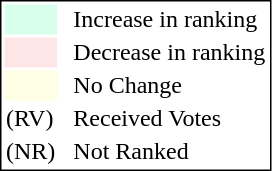<table style="border:1px solid black;">
<tr>
<td style="background:#D8FFEB; width:20px;"></td>
<td> </td>
<td>Increase in ranking</td>
</tr>
<tr>
<td style="background:#FFE6E6; width:20px;"></td>
<td> </td>
<td>Decrease in ranking</td>
</tr>
<tr>
<td style="background:#FFFFE6; width:20px;"></td>
<td> </td>
<td>No Change</td>
</tr>
<tr>
<td>(RV)</td>
<td> </td>
<td>Received Votes</td>
</tr>
<tr>
<td>(NR)</td>
<td> </td>
<td>Not Ranked</td>
</tr>
</table>
